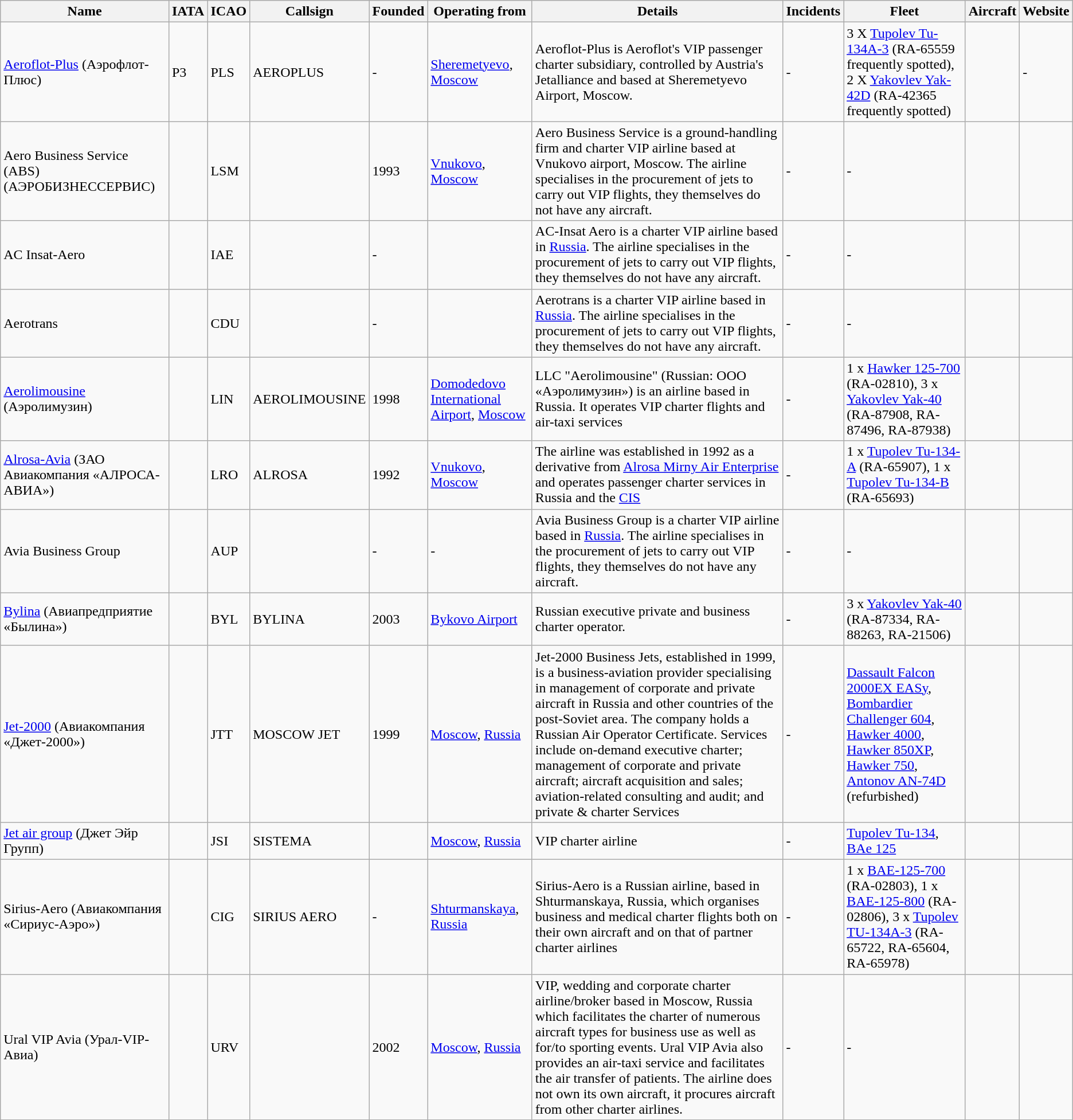<table class="wikitable sortable">
<tr>
<th>Name</th>
<th>IATA</th>
<th>ICAO</th>
<th>Callsign</th>
<th>Founded</th>
<th>Operating from</th>
<th>Details</th>
<th>Incidents</th>
<th>Fleet</th>
<th>Aircraft</th>
<th>Website</th>
</tr>
<tr>
<td><a href='#'>Aeroflot-Plus</a> (Аэрофлот-Плюс)</td>
<td>P3</td>
<td>PLS</td>
<td>AEROPLUS</td>
<td>-</td>
<td><a href='#'>Sheremetyevo</a>, <a href='#'>Moscow</a></td>
<td>Aeroflot-Plus is Aeroflot's VIP passenger charter subsidiary, controlled by Austria's Jetalliance and based at Sheremetyevo Airport, Moscow.</td>
<td>-</td>
<td>3 X <a href='#'>Tupolev Tu-134A-3</a> (RA-65559 frequently spotted), 2 X <a href='#'>Yakovlev Yak-42D</a> (RA-42365 frequently spotted)</td>
<td></td>
<td>-</td>
</tr>
<tr>
<td>Aero Business Service (ABS) (АЭРОБИЗНЕССЕРВИС)</td>
<td></td>
<td>LSM</td>
<td></td>
<td>1993</td>
<td><a href='#'>Vnukovo</a>, <a href='#'>Moscow</a></td>
<td>Aero Business Service is a ground-handling firm and charter VIP airline based at Vnukovo airport, Moscow. The airline specialises in the procurement of jets to carry out VIP flights, they themselves do not have any aircraft.</td>
<td>-</td>
<td>-</td>
<td></td>
<td></td>
</tr>
<tr>
<td>AC Insat-Aero</td>
<td></td>
<td>IAE</td>
<td></td>
<td>-</td>
<td></td>
<td>AC-Insat Aero is a charter VIP airline based in <a href='#'>Russia</a>. The airline specialises in the procurement of jets to carry out VIP flights, they themselves do not have any aircraft.</td>
<td>-</td>
<td>-</td>
<td></td>
<td></td>
</tr>
<tr>
<td>Aerotrans</td>
<td></td>
<td>CDU</td>
<td></td>
<td>-</td>
<td></td>
<td>Aerotrans is a charter VIP airline based in <a href='#'>Russia</a>. The airline specialises in the procurement of jets to carry out VIP flights, they themselves do not have any aircraft.</td>
<td>-</td>
<td>-</td>
<td></td>
<td></td>
</tr>
<tr>
<td><a href='#'>Aerolimousine</a> (Аэролимузин)</td>
<td></td>
<td>LIN</td>
<td>AEROLIMOUSINE</td>
<td>1998</td>
<td><a href='#'>Domodedovo International Airport</a>, <a href='#'>Moscow</a></td>
<td>LLC "Aerolimousine" (Russian: ООО «Аэролимузин») is an airline based in Russia. It operates VIP charter flights and air-taxi services</td>
<td>-</td>
<td>1 x <a href='#'>Hawker 125-700</a> (RA-02810), 3 x <a href='#'>Yakovlev Yak-40</a> (RA-87908, RA-87496, RA-87938)</td>
<td></td>
<td></td>
</tr>
<tr>
<td><a href='#'>Alrosa-Avia</a> (ЗАО Авиакомпания «АЛРОСА-АВИА»)</td>
<td></td>
<td>LRO</td>
<td>ALROSA</td>
<td>1992</td>
<td><a href='#'>Vnukovo</a>, <a href='#'>Moscow</a></td>
<td>The airline was established in 1992 as a derivative from <a href='#'>Alrosa Mirny Air Enterprise</a> and operates passenger charter services in Russia and the <a href='#'>CIS</a></td>
<td>-</td>
<td>1 x <a href='#'>Tupolev Tu-134-A</a> (RA-65907), 1 x <a href='#'>Tupolev Tu-134-B</a> (RA-65693)</td>
<td></td>
<td></td>
</tr>
<tr>
<td>Avia Business Group</td>
<td></td>
<td>AUP</td>
<td></td>
<td>-</td>
<td>-</td>
<td>Avia Business Group is a charter VIP airline based in <a href='#'>Russia</a>. The airline specialises in the procurement of jets to carry out VIP flights, they themselves do not have any aircraft.</td>
<td>-</td>
<td>-</td>
<td></td>
<td></td>
</tr>
<tr>
<td><a href='#'>Bylina</a> (Авиапредприятие «Былина»)</td>
<td></td>
<td>BYL</td>
<td>BYLINA</td>
<td>2003</td>
<td><a href='#'>Bykovo Airport</a></td>
<td>Russian executive private and business charter operator.</td>
<td>-</td>
<td>3 x <a href='#'>Yakovlev Yak-40</a> (RA-87334, RA-88263, RA-21506)</td>
<td></td>
<td></td>
</tr>
<tr>
<td><a href='#'>Jet-2000</a> (Авиакомпания «Джет-2000»)</td>
<td></td>
<td>JTT</td>
<td>MOSCOW JET</td>
<td>1999</td>
<td><a href='#'>Moscow</a>, <a href='#'>Russia</a></td>
<td>Jet-2000 Business Jets, established in 1999, is a business-aviation provider specialising in management of corporate and private aircraft in Russia and other countries of the post-Soviet area. The company holds a Russian Air Operator Certificate. Services include on-demand executive charter; management of corporate and private aircraft; aircraft acquisition and sales; aviation-related consulting and audit; and private & charter Services</td>
<td>-</td>
<td><a href='#'>Dassault Falcon 2000EX EASy</a>, <a href='#'>Bombardier Challenger 604</a>, <a href='#'>Hawker 4000</a>, <a href='#'>Hawker 850XP</a>, <a href='#'>Hawker 750</a>, <a href='#'>Antonov AN-74D</a> (refurbished)</td>
<td></td>
<td></td>
</tr>
<tr>
<td><a href='#'>Jet air group</a> (Джет Эйр Групп)</td>
<td></td>
<td>JSI</td>
<td>SISTEMA</td>
<td></td>
<td><a href='#'>Moscow</a>, <a href='#'>Russia</a></td>
<td>VIP charter airline</td>
<td>-</td>
<td><a href='#'>Tupolev Tu-134</a>, <a href='#'>BAe 125</a></td>
<td></td>
<td></td>
</tr>
<tr>
<td>Sirius-Aero (Авиакомпания «Сириус-Аэро»)</td>
<td></td>
<td>CIG</td>
<td>SIRIUS AERO</td>
<td>-</td>
<td><a href='#'>Shturmanskaya</a>, <a href='#'>Russia</a></td>
<td>Sirius-Aero is a Russian airline, based in Shturmanskaya, Russia, which organises business and medical charter flights both on their own aircraft and on that of partner charter airlines</td>
<td>-</td>
<td>1 x <a href='#'>BAE-125-700</a> (RA-02803), 1 x <a href='#'>BAE-125-800</a> (RA-02806), 3 x <a href='#'>Tupolev TU-134A-3</a> (RA-65722, RA-65604, RA-65978)</td>
<td></td>
<td></td>
</tr>
<tr>
<td>Ural VIP Avia (Урал-VIP-Авиа)</td>
<td></td>
<td>URV</td>
<td></td>
<td>2002</td>
<td><a href='#'>Moscow</a>, <a href='#'>Russia</a></td>
<td>VIP, wedding and corporate charter airline/broker based in Moscow, Russia which facilitates the charter of numerous aircraft types for business use as well as for/to sporting events. Ural VIP Avia also provides an air-taxi service and facilitates the air transfer of patients. The airline does not own its own aircraft, it procures aircraft from other charter airlines.</td>
<td>-</td>
<td>-</td>
<td></td>
<td></td>
</tr>
</table>
